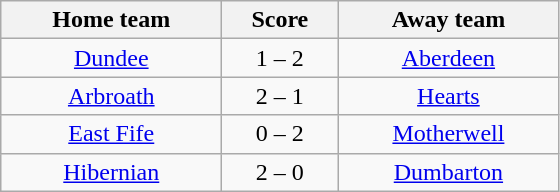<table class="wikitable" style="text-align: center">
<tr>
<th width=140>Home team</th>
<th width=70>Score</th>
<th width=140>Away team</th>
</tr>
<tr>
<td><a href='#'>Dundee</a></td>
<td>1 – 2</td>
<td><a href='#'>Aberdeen</a></td>
</tr>
<tr>
<td><a href='#'>Arbroath</a></td>
<td>2 – 1</td>
<td><a href='#'>Hearts</a></td>
</tr>
<tr>
<td><a href='#'>East Fife</a></td>
<td>0 – 2</td>
<td><a href='#'>Motherwell</a></td>
</tr>
<tr>
<td><a href='#'>Hibernian</a></td>
<td>2 – 0</td>
<td><a href='#'>Dumbarton</a></td>
</tr>
</table>
